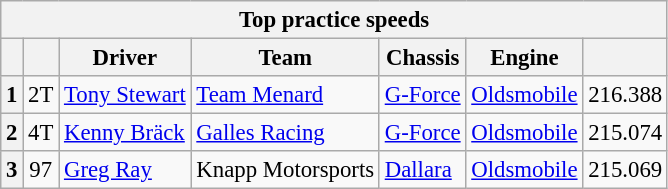<table class="wikitable" style="font-size:95%;">
<tr>
<th colspan=7>Top practice speeds</th>
</tr>
<tr>
<th></th>
<th></th>
<th>Driver</th>
<th>Team</th>
<th>Chassis</th>
<th>Engine</th>
<th></th>
</tr>
<tr>
<th>1</th>
<td style="text-align:center;">2T</td>
<td> <a href='#'>Tony Stewart</a></td>
<td><a href='#'>Team Menard</a></td>
<td><a href='#'>G-Force</a></td>
<td><a href='#'>Oldsmobile</a></td>
<td>216.388</td>
</tr>
<tr>
<th>2</th>
<td style="text-align:center;">4T</td>
<td> <a href='#'>Kenny Bräck</a> <strong></strong></td>
<td><a href='#'>Galles Racing</a></td>
<td><a href='#'>G-Force</a></td>
<td><a href='#'>Oldsmobile</a></td>
<td>215.074</td>
</tr>
<tr>
<th>3</th>
<td style="text-align:center;">97</td>
<td> <a href='#'>Greg Ray</a> <strong></strong></td>
<td>Knapp Motorsports</td>
<td><a href='#'>Dallara</a></td>
<td><a href='#'>Oldsmobile</a></td>
<td>215.069</td>
</tr>
</table>
